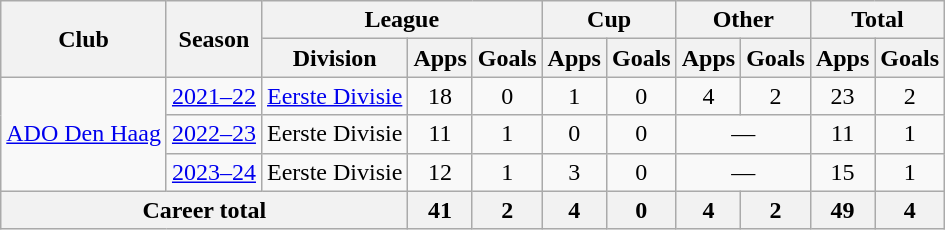<table class="wikitable" style="text-align:center">
<tr>
<th rowspan="2">Club</th>
<th rowspan="2">Season</th>
<th colspan="3">League</th>
<th colspan="2">Cup</th>
<th colspan="2">Other</th>
<th colspan="2">Total</th>
</tr>
<tr>
<th>Division</th>
<th>Apps</th>
<th>Goals</th>
<th>Apps</th>
<th>Goals</th>
<th>Apps</th>
<th>Goals</th>
<th>Apps</th>
<th>Goals</th>
</tr>
<tr>
<td rowspan="3"><a href='#'>ADO Den Haag</a></td>
<td><a href='#'>2021–22</a></td>
<td><a href='#'>Eerste Divisie</a></td>
<td>18</td>
<td>0</td>
<td>1</td>
<td>0</td>
<td>4</td>
<td>2</td>
<td>23</td>
<td>2</td>
</tr>
<tr>
<td><a href='#'>2022–23</a></td>
<td>Eerste Divisie</td>
<td>11</td>
<td>1</td>
<td>0</td>
<td>0</td>
<td colspan="2">—</td>
<td>11</td>
<td>1</td>
</tr>
<tr>
<td><a href='#'>2023–24</a></td>
<td>Eerste Divisie</td>
<td>12</td>
<td>1</td>
<td>3</td>
<td>0</td>
<td colspan="2">—</td>
<td>15</td>
<td>1</td>
</tr>
<tr>
<th colspan="3">Career total</th>
<th>41</th>
<th>2</th>
<th>4</th>
<th>0</th>
<th>4</th>
<th>2</th>
<th>49</th>
<th>4</th>
</tr>
</table>
